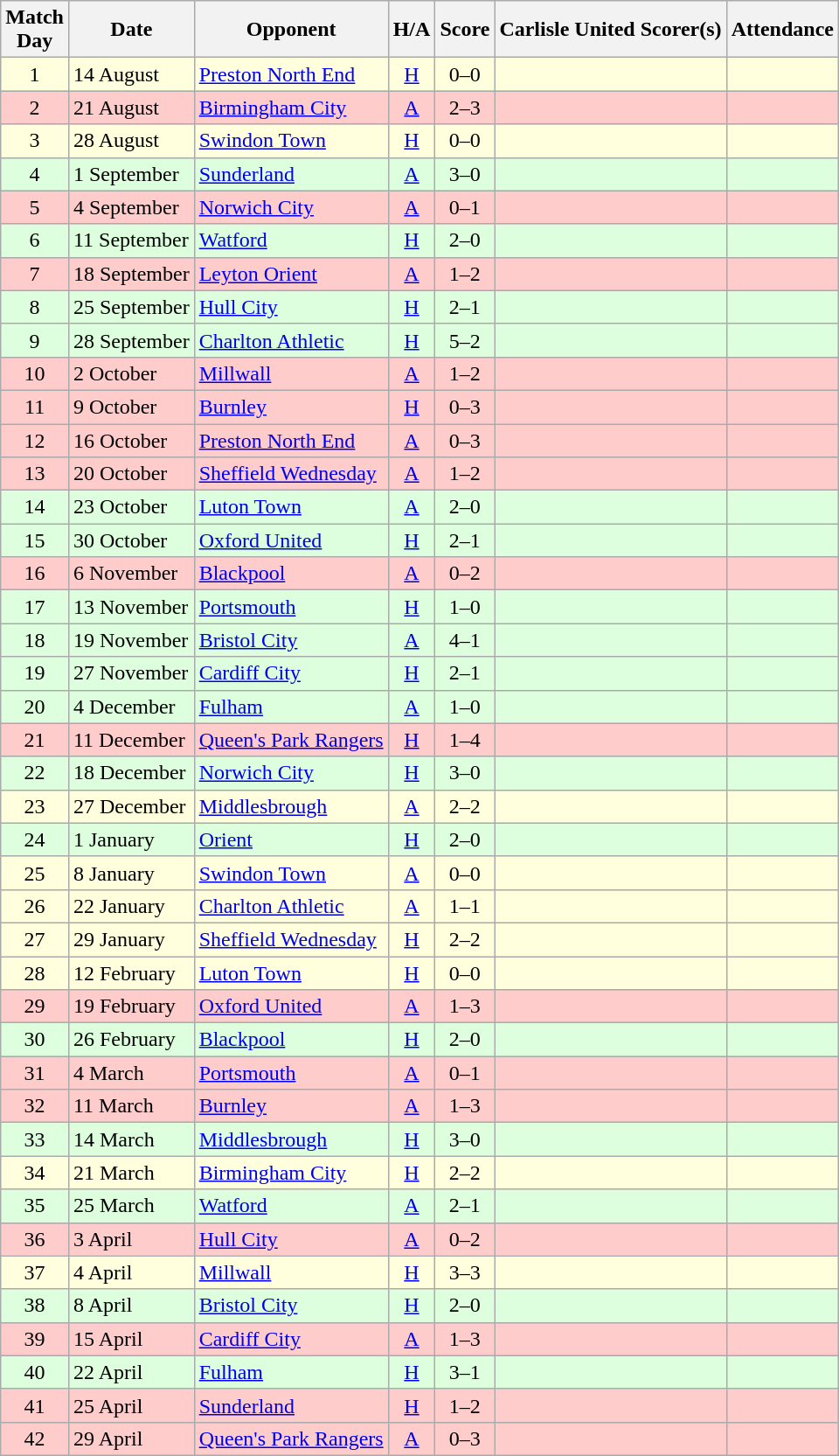<table class="wikitable" style="text-align:center">
<tr>
<th>Match<br> Day</th>
<th>Date</th>
<th>Opponent</th>
<th>H/A</th>
<th>Score</th>
<th>Carlisle United Scorer(s)</th>
<th>Attendance</th>
</tr>
<tr bgcolor=#ffffdd>
<td>1</td>
<td align=left>14 August</td>
<td align=left><a href='#'>Preston North End</a></td>
<td><a href='#'>H</a></td>
<td>0–0</td>
<td align=left></td>
<td></td>
</tr>
<tr bgcolor=#FFCCCC>
<td>2</td>
<td align=left>21 August</td>
<td align=left><a href='#'>Birmingham City</a></td>
<td><a href='#'>A</a></td>
<td>2–3</td>
<td align=left></td>
<td></td>
</tr>
<tr bgcolor=#ffffdd>
<td>3</td>
<td align=left>28 August</td>
<td align=left><a href='#'>Swindon Town</a></td>
<td><a href='#'>H</a></td>
<td>0–0</td>
<td align=left></td>
<td></td>
</tr>
<tr bgcolor=#ddffdd>
<td>4</td>
<td align=left>1 September</td>
<td align=left><a href='#'>Sunderland</a></td>
<td><a href='#'>A</a></td>
<td>3–0</td>
<td align=left></td>
<td></td>
</tr>
<tr bgcolor=#FFCCCC>
<td>5</td>
<td align=left>4 September</td>
<td align=left><a href='#'>Norwich City</a></td>
<td><a href='#'>A</a></td>
<td>0–1</td>
<td align=left></td>
<td></td>
</tr>
<tr bgcolor=#ddffdd>
<td>6</td>
<td align=left>11 September</td>
<td align=left><a href='#'>Watford</a></td>
<td><a href='#'>H</a></td>
<td>2–0</td>
<td align=left></td>
<td></td>
</tr>
<tr bgcolor=#FFCCCC>
<td>7</td>
<td align=left>18 September</td>
<td align=left><a href='#'>Leyton Orient</a></td>
<td><a href='#'>A</a></td>
<td>1–2</td>
<td align=left></td>
<td></td>
</tr>
<tr bgcolor=#ddffdd>
<td>8</td>
<td align=left>25 September</td>
<td align=left><a href='#'>Hull City</a></td>
<td><a href='#'>H</a></td>
<td>2–1</td>
<td align=left></td>
<td></td>
</tr>
<tr bgcolor=#ddffdd>
<td>9</td>
<td align=left>28 September</td>
<td align=left><a href='#'>Charlton Athletic</a></td>
<td><a href='#'>H</a></td>
<td>5–2</td>
<td align=left></td>
<td></td>
</tr>
<tr bgcolor=#FFCCCC>
<td>10</td>
<td align=left>2 October</td>
<td align=left><a href='#'>Millwall</a></td>
<td><a href='#'>A</a></td>
<td>1–2</td>
<td align=left></td>
<td></td>
</tr>
<tr bgcolor=#FFCCCC>
<td>11</td>
<td align=left>9 October</td>
<td align=left><a href='#'>Burnley</a></td>
<td><a href='#'>H</a></td>
<td>0–3</td>
<td align=left></td>
<td></td>
</tr>
<tr bgcolor=#FFCCCC>
<td>12</td>
<td align=left>16 October</td>
<td align=left><a href='#'>Preston North End</a></td>
<td><a href='#'>A</a></td>
<td>0–3</td>
<td align=left></td>
<td></td>
</tr>
<tr bgcolor=#FFCCCC>
<td>13</td>
<td align=left>20 October</td>
<td align=left><a href='#'>Sheffield Wednesday</a></td>
<td><a href='#'>A</a></td>
<td>1–2</td>
<td align=left></td>
<td></td>
</tr>
<tr bgcolor=#ddffdd>
<td>14</td>
<td align=left>23 October</td>
<td align=left><a href='#'>Luton Town</a></td>
<td><a href='#'>A</a></td>
<td>2–0</td>
<td align=left></td>
<td></td>
</tr>
<tr bgcolor=#ddffdd>
<td>15</td>
<td align=left>30 October</td>
<td align=left><a href='#'>Oxford United</a></td>
<td><a href='#'>H</a></td>
<td>2–1</td>
<td align=left></td>
<td></td>
</tr>
<tr bgcolor=#FFCCCC>
<td>16</td>
<td align=left>6 November</td>
<td align=left><a href='#'>Blackpool</a></td>
<td><a href='#'>A</a></td>
<td>0–2</td>
<td align=left></td>
<td></td>
</tr>
<tr bgcolor=#ddffdd>
<td>17</td>
<td align=left>13 November</td>
<td align=left><a href='#'>Portsmouth</a></td>
<td><a href='#'>H</a></td>
<td>1–0</td>
<td align=left></td>
<td></td>
</tr>
<tr bgcolor=#ddffdd>
<td>18</td>
<td align=left>19 November</td>
<td align=left><a href='#'>Bristol City</a></td>
<td><a href='#'>A</a></td>
<td>4–1</td>
<td align=left></td>
<td></td>
</tr>
<tr bgcolor=#ddffdd>
<td>19</td>
<td align=left>27 November</td>
<td align=left><a href='#'>Cardiff City</a></td>
<td><a href='#'>H</a></td>
<td>2–1</td>
<td align=left></td>
<td></td>
</tr>
<tr bgcolor=#ddffdd>
<td>20</td>
<td align=left>4 December</td>
<td align=left><a href='#'>Fulham</a></td>
<td><a href='#'>A</a></td>
<td>1–0</td>
<td align=left></td>
<td></td>
</tr>
<tr bgcolor=#FFCCCC>
<td>21</td>
<td align=left>11 December</td>
<td align=left><a href='#'>Queen's Park Rangers</a></td>
<td><a href='#'>H</a></td>
<td>1–4</td>
<td align=left></td>
<td></td>
</tr>
<tr bgcolor=#ddffdd>
<td>22</td>
<td align=left>18 December</td>
<td align=left><a href='#'>Norwich City</a></td>
<td><a href='#'>H</a></td>
<td>3–0</td>
<td align=left></td>
<td></td>
</tr>
<tr bgcolor=#ffffdd>
<td>23</td>
<td align=left>27 December</td>
<td align=left><a href='#'>Middlesbrough</a></td>
<td><a href='#'>A</a></td>
<td>2–2</td>
<td align=left></td>
<td></td>
</tr>
<tr bgcolor=#ddffdd>
<td>24</td>
<td align=left>1 January</td>
<td align=left><a href='#'>Orient</a></td>
<td><a href='#'>H</a></td>
<td>2–0</td>
<td align=left></td>
<td></td>
</tr>
<tr bgcolor=#ffffdd>
<td>25</td>
<td align=left>8 January</td>
<td align=left><a href='#'>Swindon Town</a></td>
<td><a href='#'>A</a></td>
<td>0–0</td>
<td align=left></td>
<td></td>
</tr>
<tr bgcolor=#ffffdd>
<td>26</td>
<td align=left>22 January</td>
<td align=left><a href='#'>Charlton Athletic</a></td>
<td><a href='#'>A</a></td>
<td>1–1</td>
<td align=left></td>
<td></td>
</tr>
<tr bgcolor=#ffffdd>
<td>27</td>
<td align=left>29 January</td>
<td align=left><a href='#'>Sheffield Wednesday</a></td>
<td><a href='#'>H</a></td>
<td>2–2</td>
<td align=left></td>
<td></td>
</tr>
<tr bgcolor=#ffffdd>
<td>28</td>
<td align=left>12 February</td>
<td align=left><a href='#'>Luton Town</a></td>
<td><a href='#'>H</a></td>
<td>0–0</td>
<td align=left></td>
<td></td>
</tr>
<tr bgcolor=#FFCCCC>
<td>29</td>
<td align=left>19 February</td>
<td align=left><a href='#'>Oxford United</a></td>
<td><a href='#'>A</a></td>
<td>1–3</td>
<td align=left></td>
<td></td>
</tr>
<tr bgcolor=#ddffdd>
<td>30</td>
<td align=left>26 February</td>
<td align=left><a href='#'>Blackpool</a></td>
<td><a href='#'>H</a></td>
<td>2–0</td>
<td align=left></td>
<td></td>
</tr>
<tr bgcolor=#FFCCCC>
<td>31</td>
<td align=left>4 March</td>
<td align=left><a href='#'>Portsmouth</a></td>
<td><a href='#'>A</a></td>
<td>0–1</td>
<td align=left></td>
<td></td>
</tr>
<tr bgcolor=#FFCCCC>
<td>32</td>
<td align=left>11 March</td>
<td align=left><a href='#'>Burnley</a></td>
<td><a href='#'>A</a></td>
<td>1–3</td>
<td align=left></td>
<td></td>
</tr>
<tr bgcolor=#ddffdd>
<td>33</td>
<td align=left>14 March</td>
<td align=left><a href='#'>Middlesbrough</a></td>
<td><a href='#'>H</a></td>
<td>3–0</td>
<td align=left></td>
<td></td>
</tr>
<tr bgcolor=#ffffdd>
<td>34</td>
<td align=left>21 March</td>
<td align=left><a href='#'>Birmingham City</a></td>
<td><a href='#'>H</a></td>
<td>2–2</td>
<td align=left></td>
<td></td>
</tr>
<tr bgcolor=#ddffdd>
<td>35</td>
<td align=left>25 March</td>
<td align=left><a href='#'>Watford</a></td>
<td><a href='#'>A</a></td>
<td>2–1</td>
<td align=left></td>
<td></td>
</tr>
<tr bgcolor=#FFCCCC>
<td>36</td>
<td align=left>3 April</td>
<td align=left><a href='#'>Hull City</a></td>
<td><a href='#'>A</a></td>
<td>0–2</td>
<td align=left></td>
<td></td>
</tr>
<tr bgcolor=#ffffdd>
<td>37</td>
<td align=left>4 April</td>
<td align=left><a href='#'>Millwall</a></td>
<td><a href='#'>H</a></td>
<td>3–3</td>
<td align=left></td>
<td></td>
</tr>
<tr bgcolor=#ddffdd>
<td>38</td>
<td align=left>8 April</td>
<td align=left><a href='#'>Bristol City</a></td>
<td><a href='#'>H</a></td>
<td>2–0</td>
<td align=left></td>
<td></td>
</tr>
<tr bgcolor=#FFCCCC>
<td>39</td>
<td align=left>15 April</td>
<td align=left><a href='#'>Cardiff City</a></td>
<td><a href='#'>A</a></td>
<td>1–3</td>
<td align=left></td>
<td></td>
</tr>
<tr bgcolor=#ddffdd>
<td>40</td>
<td align=left>22 April</td>
<td align=left><a href='#'>Fulham</a></td>
<td><a href='#'>H</a></td>
<td>3–1</td>
<td align=left></td>
<td></td>
</tr>
<tr bgcolor=#FFCCCC>
<td>41</td>
<td align=left>25 April</td>
<td align=left><a href='#'>Sunderland</a></td>
<td><a href='#'>H</a></td>
<td>1–2</td>
<td align=left></td>
<td></td>
</tr>
<tr bgcolor=#FFCCCC>
<td>42</td>
<td align=left>29 April</td>
<td align=left><a href='#'>Queen's Park Rangers</a></td>
<td><a href='#'>A</a></td>
<td>0–3</td>
<td align=left></td>
<td></td>
</tr>
</table>
